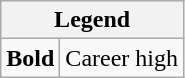<table class="wikitable mw-collapsible">
<tr>
<th colspan="2">Legend</th>
</tr>
<tr>
<td><strong>Bold</strong></td>
<td>Career high</td>
</tr>
</table>
